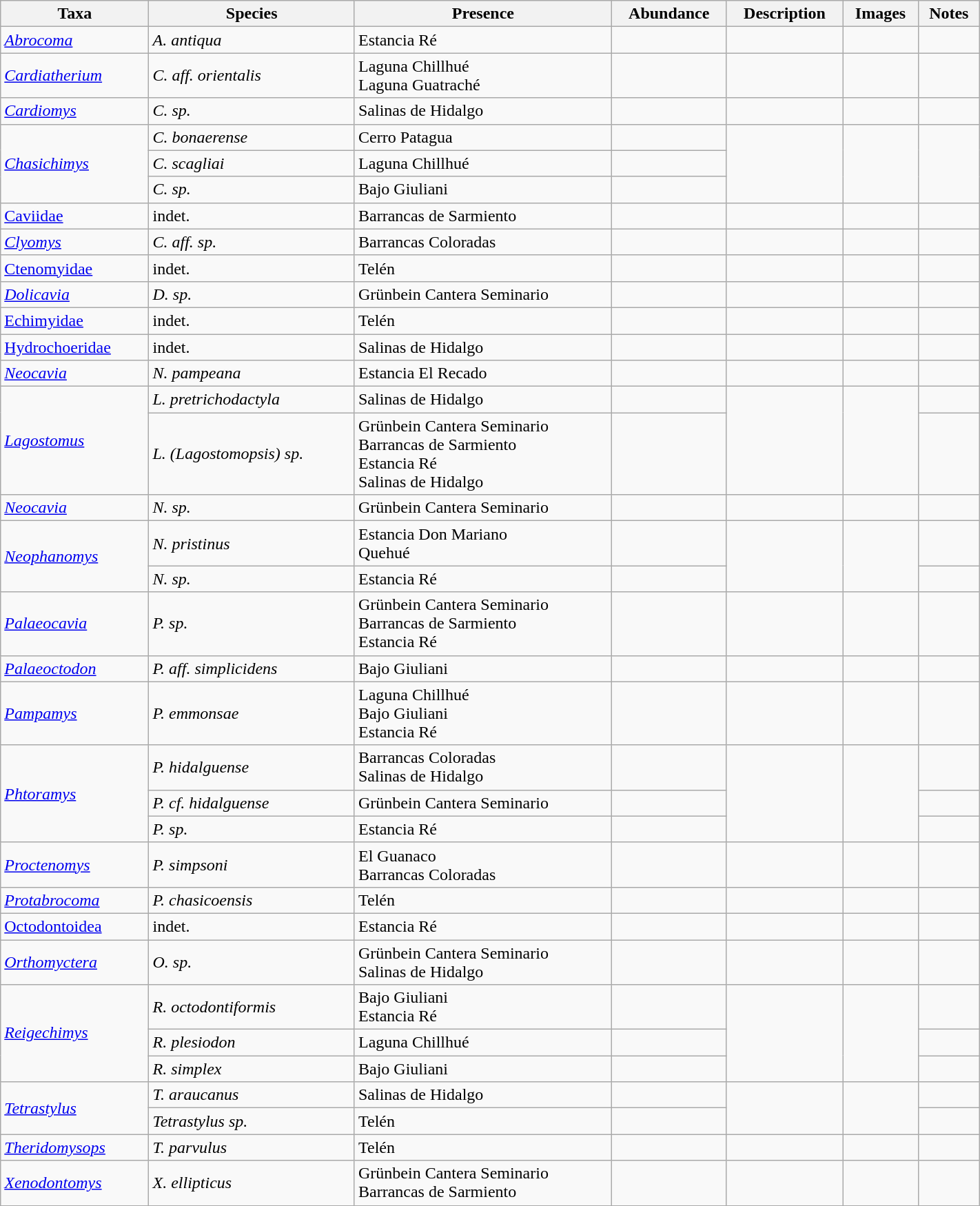<table class="wikitable sortable" align="center" width="75%">
<tr>
<th>Taxa</th>
<th>Species</th>
<th>Presence</th>
<th>Abundance</th>
<th>Description</th>
<th>Images</th>
<th>Notes</th>
</tr>
<tr>
<td><em><a href='#'>Abrocoma</a></em></td>
<td><em>A. antiqua</em></td>
<td>Estancia Ré</td>
<td></td>
<td></td>
<td></td>
<td align=center></td>
</tr>
<tr>
<td><em><a href='#'>Cardiatherium</a></em></td>
<td><em>C. aff. orientalis</em></td>
<td>Laguna Chillhué<br>Laguna Guatraché</td>
<td></td>
<td></td>
<td></td>
<td align=center></td>
</tr>
<tr>
<td><em><a href='#'>Cardiomys</a></em></td>
<td><em>C. sp.</em></td>
<td>Salinas de Hidalgo</td>
<td></td>
<td></td>
<td></td>
<td align=center></td>
</tr>
<tr>
<td rowspan = 3><em><a href='#'>Chasichimys</a></em></td>
<td><em>C. bonaerense</em></td>
<td>Cerro Patagua</td>
<td></td>
<td rowspan = 3></td>
<td rowspan = 3></td>
<td rowspan = 3 align=center></td>
</tr>
<tr>
<td><em>C. scagliai</em></td>
<td>Laguna Chillhué</td>
<td></td>
</tr>
<tr>
<td><em>C. sp.</em></td>
<td>Bajo Giuliani</td>
<td></td>
</tr>
<tr>
<td><a href='#'>Caviidae</a></td>
<td>indet.</td>
<td>Barrancas de Sarmiento</td>
<td></td>
<td></td>
<td></td>
<td align=center></td>
</tr>
<tr>
<td><em><a href='#'>Clyomys</a></em></td>
<td><em>C. aff. sp.</em></td>
<td>Barrancas Coloradas</td>
<td></td>
<td></td>
<td></td>
<td align=center></td>
</tr>
<tr>
<td><a href='#'>Ctenomyidae</a></td>
<td>indet.</td>
<td>Telén</td>
<td></td>
<td></td>
<td></td>
<td align=center></td>
</tr>
<tr>
<td><em><a href='#'>Dolicavia</a></em></td>
<td><em>D. sp.</em></td>
<td>Grünbein Cantera Seminario</td>
<td></td>
<td></td>
<td></td>
<td align=center></td>
</tr>
<tr>
<td><a href='#'>Echimyidae</a></td>
<td>indet.</td>
<td>Telén</td>
<td></td>
<td></td>
<td></td>
<td align=center></td>
</tr>
<tr>
<td><a href='#'>Hydrochoeridae</a></td>
<td>indet.</td>
<td>Salinas de Hidalgo</td>
<td></td>
<td></td>
<td></td>
<td align=center></td>
</tr>
<tr>
<td><em><a href='#'>Neocavia</a></em></td>
<td><em>N. pampeana</em></td>
<td>Estancia El Recado</td>
<td></td>
<td></td>
<td></td>
<td align=center></td>
</tr>
<tr>
<td rowspan = 2><em><a href='#'>Lagostomus</a></em></td>
<td><em>L. pretrichodactyla</em></td>
<td>Salinas de Hidalgo</td>
<td></td>
<td rowspan = 2></td>
<td rowspan = 2></td>
<td align=center></td>
</tr>
<tr>
<td><em>L. (Lagostomopsis) sp.</em></td>
<td>Grünbein Cantera Seminario<br>Barrancas de Sarmiento<br>Estancia Ré<br>Salinas de Hidalgo</td>
<td></td>
<td align=center></td>
</tr>
<tr>
<td><em><a href='#'>Neocavia</a></em></td>
<td><em>N. sp.</em></td>
<td>Grünbein Cantera Seminario</td>
<td></td>
<td></td>
<td></td>
<td align=center></td>
</tr>
<tr>
<td rowspan = 2><em><a href='#'>Neophanomys</a></em></td>
<td><em>N. pristinus</em></td>
<td>Estancia Don Mariano<br>Quehué</td>
<td></td>
<td rowspan = 2></td>
<td rowspan = 2></td>
<td align=center></td>
</tr>
<tr>
<td><em>N. sp.</em></td>
<td>Estancia Ré</td>
<td></td>
<td align=center></td>
</tr>
<tr>
<td><em><a href='#'>Palaeocavia</a></em></td>
<td><em>P. sp.</em></td>
<td>Grünbein Cantera Seminario<br>Barrancas de Sarmiento<br>Estancia Ré</td>
<td></td>
<td></td>
<td></td>
<td align=center></td>
</tr>
<tr>
<td><em><a href='#'>Palaeoctodon</a></em></td>
<td><em>P. aff. simplicidens</em></td>
<td>Bajo Giuliani</td>
<td></td>
<td></td>
<td></td>
<td align=center></td>
</tr>
<tr>
<td><em><a href='#'>Pampamys</a></em></td>
<td><em>P. emmonsae</em></td>
<td>Laguna Chillhué<br>Bajo Giuliani<br>Estancia Ré</td>
<td></td>
<td></td>
<td></td>
<td align=center></td>
</tr>
<tr>
<td rowspan = 3><em><a href='#'>Phtoramys</a></em></td>
<td><em>P. hidalguense</em></td>
<td>Barrancas Coloradas<br>Salinas de Hidalgo</td>
<td></td>
<td rowspan = 3></td>
<td rowspan = 3></td>
<td align=center></td>
</tr>
<tr>
<td><em>P. cf. hidalguense</em></td>
<td>Grünbein Cantera Seminario</td>
<td></td>
<td align=center></td>
</tr>
<tr>
<td><em>P. sp.</em></td>
<td>Estancia Ré</td>
<td></td>
<td align=center></td>
</tr>
<tr>
<td><em><a href='#'>Proctenomys</a></em></td>
<td><em>P. simpsoni</em></td>
<td>El Guanaco<br>Barrancas Coloradas</td>
<td></td>
<td></td>
<td></td>
<td align=center></td>
</tr>
<tr>
<td><em><a href='#'>Protabrocoma</a></em></td>
<td><em>P. chasicoensis</em></td>
<td>Telén</td>
<td></td>
<td></td>
<td></td>
<td align=center></td>
</tr>
<tr>
<td><a href='#'>Octodontoidea</a></td>
<td>indet.</td>
<td>Estancia Ré</td>
<td></td>
<td></td>
<td></td>
<td align=center></td>
</tr>
<tr>
<td><em><a href='#'>Orthomyctera</a></em></td>
<td><em>O. sp.</em></td>
<td>Grünbein Cantera Seminario<br>Salinas de Hidalgo</td>
<td></td>
<td></td>
<td></td>
<td align=center></td>
</tr>
<tr>
<td rowspan = 3><em><a href='#'>Reigechimys</a></em></td>
<td><em>R. octodontiformis</em></td>
<td>Bajo Giuliani<br>Estancia Ré</td>
<td></td>
<td rowspan =3></td>
<td rowspan =3></td>
<td align=center></td>
</tr>
<tr>
<td><em>R. plesiodon</em></td>
<td>Laguna Chillhué</td>
<td></td>
<td align=center></td>
</tr>
<tr>
<td><em>R. simplex</em></td>
<td>Bajo Giuliani</td>
<td></td>
<td align=center></td>
</tr>
<tr>
<td rowspan = 2><em><a href='#'>Tetrastylus</a></em></td>
<td><em>T. araucanus</em></td>
<td>Salinas de Hidalgo</td>
<td></td>
<td rowspan =2></td>
<td rowspan =2></td>
<td align=center></td>
</tr>
<tr>
<td><em>Tetrastylus sp.</em></td>
<td>Telén</td>
<td></td>
<td align=center></td>
</tr>
<tr>
<td><em><a href='#'>Theridomysops</a></em></td>
<td><em>T. parvulus</em></td>
<td>Telén</td>
<td></td>
<td></td>
<td></td>
<td align=center></td>
</tr>
<tr>
<td><em><a href='#'>Xenodontomys</a></em></td>
<td><em>X. ellipticus</em></td>
<td>Grünbein Cantera Seminario<br>Barrancas de Sarmiento</td>
<td></td>
<td></td>
<td></td>
<td align=center></td>
</tr>
<tr>
</tr>
</table>
